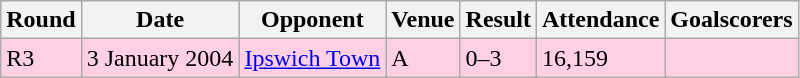<table class="wikitable">
<tr>
<th>Round</th>
<th>Date</th>
<th>Opponent</th>
<th>Venue</th>
<th>Result</th>
<th>Attendance</th>
<th>Goalscorers</th>
</tr>
<tr style="background:#ffd0e3;">
<td>R3</td>
<td>3 January 2004</td>
<td><a href='#'>Ipswich Town</a></td>
<td>A</td>
<td>0–3</td>
<td>16,159</td>
<td></td>
</tr>
</table>
